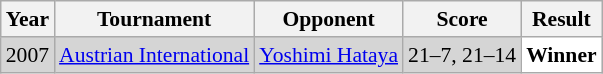<table class="sortable wikitable" style="font-size: 90%;">
<tr>
<th>Year</th>
<th>Tournament</th>
<th>Opponent</th>
<th>Score</th>
<th>Result</th>
</tr>
<tr style="background:#D5D5D5">
<td align="center">2007</td>
<td align="left"><a href='#'>Austrian International</a></td>
<td align="left"> <a href='#'>Yoshimi Hataya</a></td>
<td align="left">21–7, 21–14</td>
<td style="text-align:left; background:white"> <strong>Winner</strong></td>
</tr>
</table>
